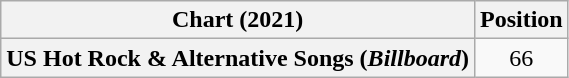<table class="wikitable plainrowheaders" style="text-align:center">
<tr>
<th scope="col">Chart (2021)</th>
<th scope="col">Position</th>
</tr>
<tr>
<th scope="row">US Hot Rock & Alternative Songs (<em>Billboard</em>)</th>
<td>66</td>
</tr>
</table>
